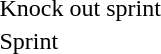<table>
<tr>
<td>Knock out sprint</td>
<td></td>
<td></td>
<td></td>
<td></td>
<td></td>
<td></td>
</tr>
<tr>
<td>Sprint</td>
<td></td>
<td></td>
<td></td>
<td></td>
<td></td>
<td></td>
</tr>
</table>
